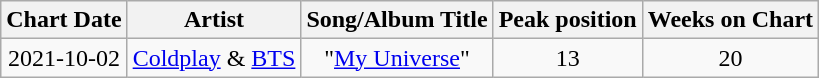<table class="wikitable sortable" style="text-align:center">
<tr>
<th>Chart Date</th>
<th>Artist</th>
<th>Song/Album Title</th>
<th>Peak position</th>
<th>Weeks on Chart</th>
</tr>
<tr>
<td>2021-10-02</td>
<td><a href='#'>Coldplay</a> & <a href='#'>BTS</a></td>
<td>"<a href='#'>My Universe</a>"</td>
<td>13</td>
<td>20</td>
</tr>
</table>
